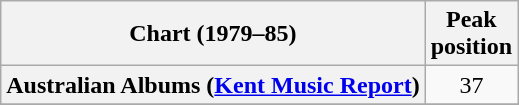<table class="wikitable sortable plainrowheaders">
<tr>
<th>Chart (1979–85)</th>
<th>Peak<br>position</th>
</tr>
<tr>
<th scope="row">Australian Albums (<a href='#'>Kent Music Report</a>)</th>
<td style="text-align:center;">37</td>
</tr>
<tr>
</tr>
<tr>
</tr>
<tr>
</tr>
<tr>
</tr>
<tr>
</tr>
<tr>
</tr>
</table>
